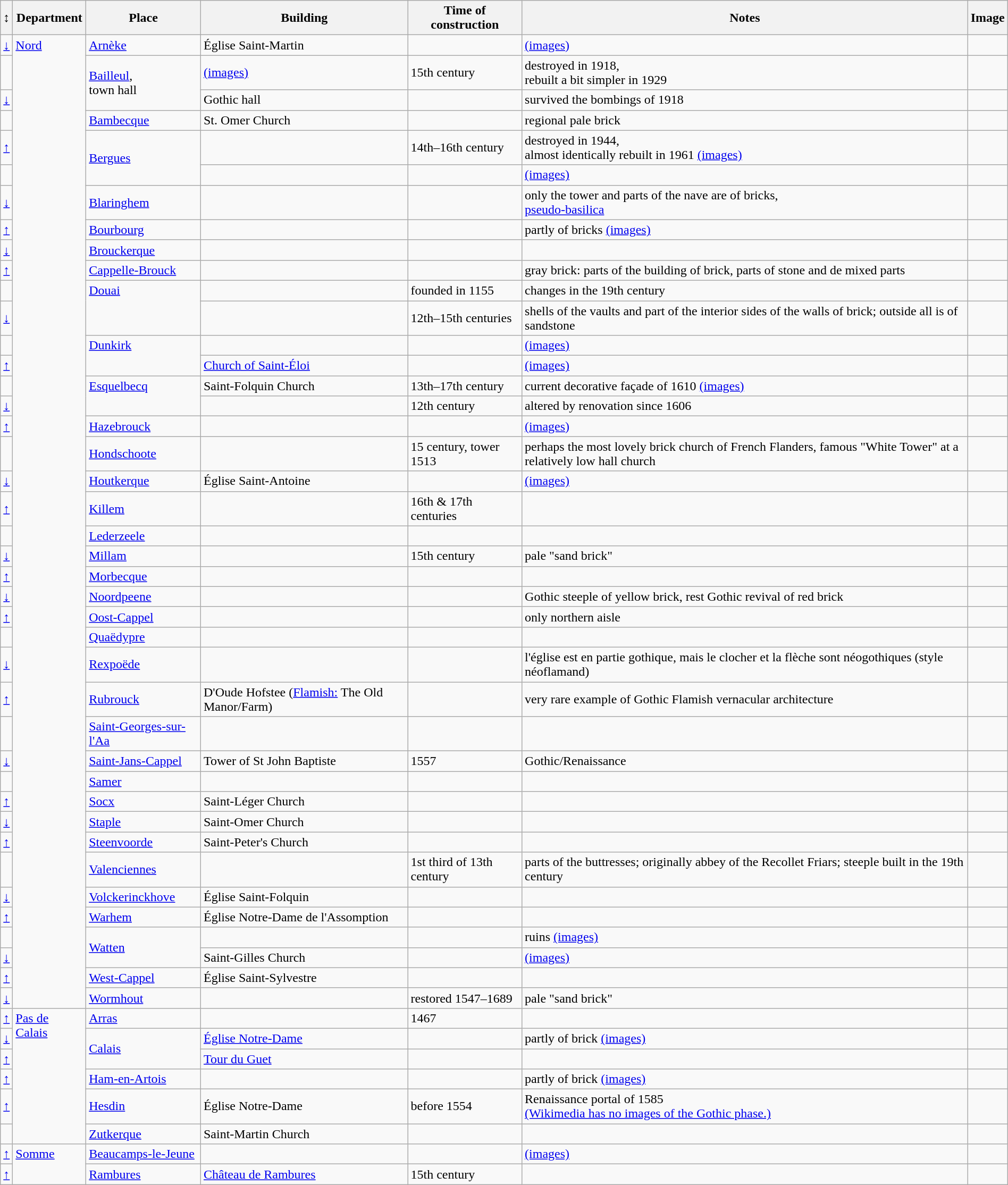<table class="wikitable"  style="border:2px; width:100%;">
<tr>
<th>↕</th>
<th>Department</th>
<th>Place</th>
<th>Building</th>
<th>Time of construction</th>
<th>Notes</th>
<th>Image</th>
</tr>
<tr>
<td><a href='#'>↓</a></td>
<td style="vertical-align:top;" rowspan="41"><a href='#'>Nord</a></td>
<td><a href='#'>Arnèke</a></td>
<td>Église Saint-Martin</td>
<td></td>
<td><a href='#'>(images)</a></td>
<td></td>
</tr>
<tr>
<td></td>
<td rowspan=2><a href='#'>Bailleul</a>,<br>town hall<br></td>
<td> <a href='#'>(images)</a></td>
<td>15th century</td>
<td>destroyed in 1918,<br>rebuilt a bit simpler in 1929</td>
<td></td>
</tr>
<tr>
<td><a href='#'>↓</a></td>
<td>Gothic hall</td>
<td></td>
<td>survived the bombings of 1918</td>
<td></td>
</tr>
<tr>
<td></td>
<td><a href='#'>Bambecque</a></td>
<td>St. Omer Church</td>
<td></td>
<td>regional pale brick</td>
<td></td>
</tr>
<tr>
<td><a href='#'>↑</a></td>
<td rowspan=2><a href='#'>Bergues</a></td>
<td></td>
<td>14th–16th century</td>
<td>destroyed in 1944,<br>almost identically rebuilt in 1961 <a href='#'>(images)</a></td>
<td></td>
</tr>
<tr>
<td></td>
<td></td>
<td></td>
<td><a href='#'>(images)</a></td>
<td></td>
</tr>
<tr>
<td><a href='#'>↓</a></td>
<td><a href='#'>Blaringhem</a></td>
<td></td>
<td></td>
<td>only the tower and parts of the nave are of bricks,<br><a href='#'>pseudo-basilica</a></td>
<td></td>
</tr>
<tr>
<td><a href='#'>↑</a></td>
<td><a href='#'>Bourbourg</a></td>
<td></td>
<td></td>
<td>partly of bricks <a href='#'>(images)</a></td>
<td></td>
</tr>
<tr>
<td><a href='#'>↓</a></td>
<td><a href='#'>Brouckerque</a></td>
<td></td>
<td></td>
<td></td>
<td></td>
</tr>
<tr>
<td><a href='#'>↑</a></td>
<td><a href='#'>Cappelle-Brouck</a></td>
<td></td>
<td></td>
<td>gray brick: parts of the building of brick, parts of stone and de mixed parts</td>
<td></td>
</tr>
<tr>
<td></td>
<td rowspan=2 valign=top><a href='#'>Douai</a></td>
<td></td>
<td>founded in 1155</td>
<td>changes in the 19th century</td>
<td></td>
</tr>
<tr>
<td><a href='#'>↓</a></td>
<td></td>
<td>12th–15th centuries</td>
<td>shells of the vaults and part of the interior sides of the walls of brick; outside all is of sandstone</td>
<td></td>
</tr>
<tr>
<td></td>
<td rowspan=2 valign=top><a href='#'>Dunkirk</a></td>
<td></td>
<td></td>
<td><a href='#'>(images)</a></td>
<td></td>
</tr>
<tr>
<td><a href='#'>↑</a></td>
<td><a href='#'>Church of Saint-Éloi</a></td>
<td></td>
<td><a href='#'>(images)</a></td>
<td></td>
</tr>
<tr>
<td></td>
<td rowspan=2 valign=top><a href='#'>Esquelbecq</a></td>
<td>Saint-Folquin Church</td>
<td>13th–17th century</td>
<td>current decorative façade of 1610 <a href='#'>(images)</a></td>
<td></td>
</tr>
<tr>
<td><a href='#'>↓</a></td>
<td></td>
<td>12th century</td>
<td>altered by renovation since 1606</td>
<td></td>
</tr>
<tr>
<td><a href='#'>↑</a></td>
<td><a href='#'>Hazebrouck</a></td>
<td></td>
<td></td>
<td><a href='#'>(images)</a></td>
<td></td>
</tr>
<tr>
<td></td>
<td><a href='#'>Hondschoote</a></td>
<td></td>
<td>15 century, tower 1513</td>
<td>perhaps the most lovely brick church of French Flanders, famous "White Tower" at a relatively low hall church</td>
<td></td>
</tr>
<tr>
<td><a href='#'>↓</a></td>
<td><a href='#'>Houtkerque</a></td>
<td>Église Saint-Antoine</td>
<td></td>
<td><a href='#'>(images)</a></td>
<td></td>
</tr>
<tr>
<td><a href='#'>↑</a></td>
<td><a href='#'>Killem</a></td>
<td></td>
<td>16th & 17th centuries</td>
<td></td>
<td></td>
</tr>
<tr>
<td></td>
<td><a href='#'>Lederzeele</a></td>
<td></td>
<td></td>
<td></td>
<td></td>
</tr>
<tr>
<td><a href='#'>↓</a></td>
<td><a href='#'>Millam</a></td>
<td></td>
<td>15th century</td>
<td>pale "sand brick"</td>
<td></td>
</tr>
<tr>
<td><a href='#'>↑</a></td>
<td><a href='#'>Morbecque</a></td>
<td></td>
<td></td>
<td></td>
<td></td>
</tr>
<tr>
<td><a href='#'>↓</a></td>
<td><a href='#'>Noordpeene</a></td>
<td></td>
<td></td>
<td>Gothic steeple of yellow brick, rest Gothic revival of red brick</td>
<td></td>
</tr>
<tr>
<td><a href='#'>↑</a></td>
<td><a href='#'>Oost-Cappel</a></td>
<td></td>
<td></td>
<td>only northern aisle</td>
<td></td>
</tr>
<tr>
<td></td>
<td><a href='#'>Quaëdypre</a></td>
<td></td>
<td></td>
<td></td>
<td></td>
</tr>
<tr>
<td><a href='#'>↓</a></td>
<td><a href='#'>Rexpoëde</a></td>
<td></td>
<td></td>
<td>l'église est en partie gothique, mais le clocher et la flèche sont néogothiques (style néoflamand)</td>
<td></td>
</tr>
<tr>
<td><a href='#'>↑</a></td>
<td><a href='#'>Rubrouck</a></td>
<td>D'Oude Hofstee (<a href='#'>Flamish:</a> The Old Manor/Farm)</td>
<td></td>
<td>very rare example of Gothic Flamish vernacular architecture</td>
<td></td>
</tr>
<tr>
<td></td>
<td><a href='#'>Saint-Georges-sur-l'Aa</a></td>
<td></td>
<td></td>
<td></td>
<td></td>
</tr>
<tr>
<td><a href='#'>↓</a></td>
<td><a href='#'>Saint-Jans-Cappel</a></td>
<td>Tower of St John Baptiste</td>
<td>1557</td>
<td>Gothic/Renaissance</td>
<td></td>
</tr>
<tr>
<td></td>
<td><a href='#'>Samer</a></td>
<td></td>
<td></td>
<td></td>
<td></td>
</tr>
<tr>
<td><a href='#'>↑</a></td>
<td><a href='#'>Socx</a></td>
<td>Saint-Léger Church</td>
<td></td>
<td></td>
<td></td>
</tr>
<tr>
<td><a href='#'>↓</a></td>
<td><a href='#'>Staple</a></td>
<td>Saint-Omer Church</td>
<td></td>
<td></td>
<td></td>
</tr>
<tr>
<td><a href='#'>↑</a></td>
<td><a href='#'>Steenvoorde</a></td>
<td>Saint-Peter's Church</td>
<td></td>
<td></td>
<td></td>
</tr>
<tr>
<td></td>
<td><a href='#'>Valenciennes</a></td>
<td></td>
<td>1st third of 13th century</td>
<td>parts of the buttresses; originally abbey of the Recollet Friars; steeple built in the 19th century</td>
<td></td>
</tr>
<tr>
<td><a href='#'>↓</a></td>
<td><a href='#'>Volckerinckhove</a></td>
<td>Église Saint-Folquin</td>
<td></td>
<td></td>
<td></td>
</tr>
<tr>
<td><a href='#'>↑</a></td>
<td><a href='#'>Warhem</a></td>
<td>Église Notre-Dame de l'Assomption</td>
<td></td>
<td></td>
<td></td>
</tr>
<tr>
<td></td>
<td rowspan=2><a href='#'>Watten</a></td>
<td></td>
<td></td>
<td>ruins <a href='#'>(images)</a></td>
<td></td>
</tr>
<tr>
<td><a href='#'>↓</a></td>
<td>Saint-Gilles Church</td>
<td></td>
<td><a href='#'>(images)</a></td>
<td></td>
</tr>
<tr>
<td><a href='#'>↑</a></td>
<td><a href='#'>West-Cappel</a></td>
<td>Église Saint-Sylvestre</td>
<td></td>
<td></td>
<td></td>
</tr>
<tr>
<td><a href='#'>↓</a></td>
<td><a href='#'>Wormhout</a></td>
<td></td>
<td>restored 1547–1689</td>
<td>pale "sand brick"</td>
<td></td>
</tr>
<tr>
<td><a href='#'>↑</a></td>
<td valign=top rowspan=6><a href='#'>Pas de Calais</a></td>
<td><a href='#'>Arras</a></td>
<td></td>
<td>1467</td>
<td></td>
<td></td>
</tr>
<tr>
<td><a href='#'>↓</a></td>
<td rowspan=2><a href='#'>Calais</a></td>
<td><a href='#'>Église Notre-Dame</a></td>
<td></td>
<td>partly of brick <a href='#'>(images)</a></td>
<td></td>
</tr>
<tr>
<td><a href='#'>↑</a></td>
<td><a href='#'>Tour du Guet</a></td>
<td></td>
<td></td>
<td></td>
</tr>
<tr>
<td><a href='#'>↑</a></td>
<td><a href='#'>Ham-en-Artois</a></td>
<td></td>
<td></td>
<td>partly of brick <a href='#'>(images)</a></td>
<td></td>
</tr>
<tr>
<td><a href='#'>↑</a></td>
<td><a href='#'>Hesdin</a></td>
<td>Église Notre-Dame</td>
<td>before 1554</td>
<td>Renaissance portal of 1585<br><a href='#'>(Wikimedia has no images of the Gothic phase.)</a></td>
<td></td>
</tr>
<tr>
<td></td>
<td><a href='#'>Zutkerque</a></td>
<td>Saint-Martin Church</td>
<td></td>
<td></td>
<td></td>
</tr>
<tr>
<td><a href='#'>↑</a></td>
<td rowspan=2 valign=top><a href='#'>Somme</a></td>
<td><a href='#'>Beaucamps-le-Jeune</a></td>
<td></td>
<td></td>
<td><a href='#'>(images)</a></td>
<td></td>
</tr>
<tr>
<td><a href='#'>↑</a></td>
<td><a href='#'>Rambures</a></td>
<td><a href='#'>Château de Rambures</a></td>
<td>15th century</td>
<td></td>
<td></td>
</tr>
</table>
